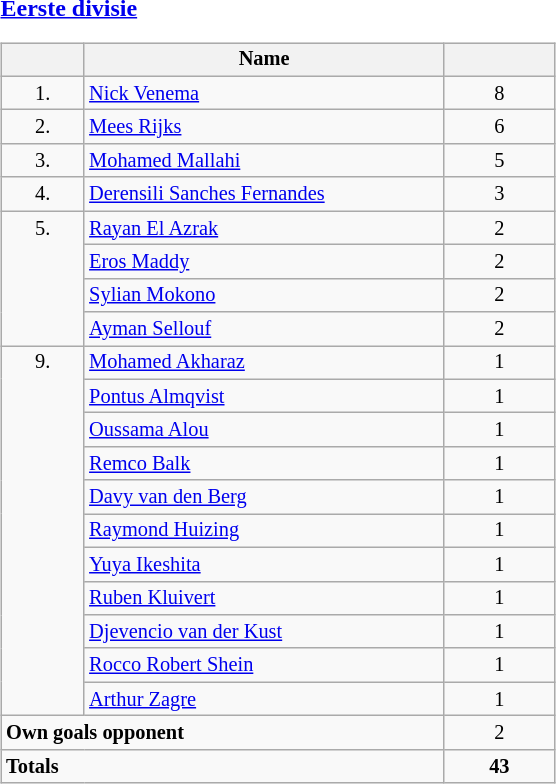<table style="width: 33%;">
<tr>
<td style="width: 33%; text-align: left; vertical-align: top;"><br><strong> <a href='#'>Eerste divisie</a></strong><table class="wikitable" style="width: 90%; font-size: 85%;">
<tr style="vertical-align: top;">
<th style="width: 15%; text-align: center;"></th>
<th style="width: 65%; text-align: center;">Name</th>
<th style="width: 20%; text-align: center;"></th>
</tr>
<tr style="vertical-align: top;">
<td rowspan="1" style="text-align: center;">1.</td>
<td style="text-align: left;"><strong></strong> <a href='#'>Nick Venema</a></td>
<td style="text-align: center;">8</td>
</tr>
<tr style="vertical-align: top;">
<td rowspan="1" style="text-align: center;">2.</td>
<td style="text-align: left;"><strong></strong> <a href='#'>Mees Rijks</a></td>
<td style="text-align: center;">6</td>
</tr>
<tr style="vertical-align: top;">
<td rowspan="1" style="text-align: center;">3.</td>
<td style="text-align: left;"><strong></strong> <a href='#'>Mohamed Mallahi</a></td>
<td style="text-align: center;">5</td>
</tr>
<tr style="vertical-align: top;">
<td rowspan="1" style="text-align: center;">4.</td>
<td style="text-align: left;"><strong></strong> <a href='#'>Derensili Sanches Fernandes</a></td>
<td style="text-align: center;">3</td>
</tr>
<tr style="vertical-align: top;">
<td rowspan="4" style="text-align: center;">5.</td>
<td style="text-align: left;"><strong></strong> <a href='#'>Rayan El Azrak</a></td>
<td style="text-align: center;">2</td>
</tr>
<tr>
<td style="text-align: left;"><strong></strong> <a href='#'>Eros Maddy</a></td>
<td style="text-align: center;">2</td>
</tr>
<tr>
<td style="text-align: left;"><strong></strong> <a href='#'>Sylian Mokono</a></td>
<td style="text-align: center;">2</td>
</tr>
<tr>
<td style="text-align: left;"><strong></strong> <a href='#'>Ayman Sellouf</a></td>
<td style="text-align: center;">2</td>
</tr>
<tr style="vertical-align: top;">
<td rowspan="11" style="text-align: center;">9.</td>
<td style="text-align: left;"><strong></strong> <a href='#'>Mohamed Akharaz</a></td>
<td style="text-align: center;">1</td>
</tr>
<tr>
<td style="text-align: left;"><strong></strong> <a href='#'>Pontus Almqvist</a></td>
<td style="text-align: center;">1</td>
</tr>
<tr>
<td style="text-align: left;"><strong></strong> <a href='#'>Oussama Alou</a></td>
<td style="text-align: center;">1</td>
</tr>
<tr>
<td style="text-align: left;"><strong></strong> <a href='#'>Remco Balk</a></td>
<td style="text-align: center;">1</td>
</tr>
<tr>
<td style="text-align: left;"><strong></strong> <a href='#'>Davy van den Berg</a></td>
<td style="text-align: center;">1</td>
</tr>
<tr>
<td style="text-align: left;"><strong></strong> <a href='#'>Raymond Huizing</a></td>
<td style="text-align: center;">1</td>
</tr>
<tr>
<td style="text-align: left;"><strong></strong> <a href='#'>Yuya Ikeshita</a></td>
<td style="text-align: center;">1</td>
</tr>
<tr>
<td style="text-align: left;"><strong></strong> <a href='#'>Ruben Kluivert</a></td>
<td style="text-align: center;">1</td>
</tr>
<tr>
<td style="text-align: left;"><strong></strong> <a href='#'>Djevencio van der Kust</a></td>
<td style="text-align: center;">1</td>
</tr>
<tr>
<td style="text-align: left;"><strong></strong> <a href='#'>Rocco Robert Shein</a></td>
<td style="text-align: center;">1</td>
</tr>
<tr>
<td style="text-align: left;"><strong></strong> <a href='#'>Arthur Zagre</a></td>
<td style="text-align: center;">1</td>
</tr>
<tr>
<td colspan="2" style="text-align: left;"><strong>Own goals opponent</strong></td>
<td style="text-align: center;">2</td>
</tr>
<tr>
<td colspan="2" style="text-align: left;"><strong>Totals</strong></td>
<td style="text-align: center;"><strong>43</strong></td>
</tr>
</table>
</td>
</tr>
</table>
